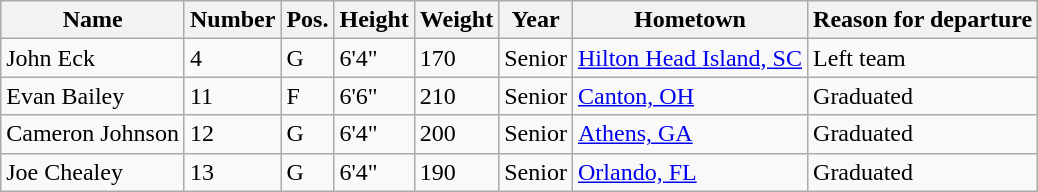<table class="wikitable sortable" border="1">
<tr>
<th>Name</th>
<th>Number</th>
<th>Pos.</th>
<th>Height</th>
<th>Weight</th>
<th>Year</th>
<th>Hometown</th>
<th class="unsortable">Reason for departure</th>
</tr>
<tr>
<td>John Eck</td>
<td>4</td>
<td>G</td>
<td>6'4"</td>
<td>170</td>
<td>Senior</td>
<td><a href='#'>Hilton Head Island, SC</a></td>
<td>Left team</td>
</tr>
<tr>
<td>Evan Bailey</td>
<td>11</td>
<td>F</td>
<td>6'6"</td>
<td>210</td>
<td>Senior</td>
<td><a href='#'>Canton, OH</a></td>
<td>Graduated</td>
</tr>
<tr>
<td>Cameron Johnson</td>
<td>12</td>
<td>G</td>
<td>6'4"</td>
<td>200</td>
<td>Senior</td>
<td><a href='#'>Athens, GA</a></td>
<td>Graduated</td>
</tr>
<tr>
<td>Joe Chealey</td>
<td>13</td>
<td>G</td>
<td>6'4"</td>
<td>190</td>
<td>Senior</td>
<td><a href='#'>Orlando, FL</a></td>
<td>Graduated</td>
</tr>
</table>
